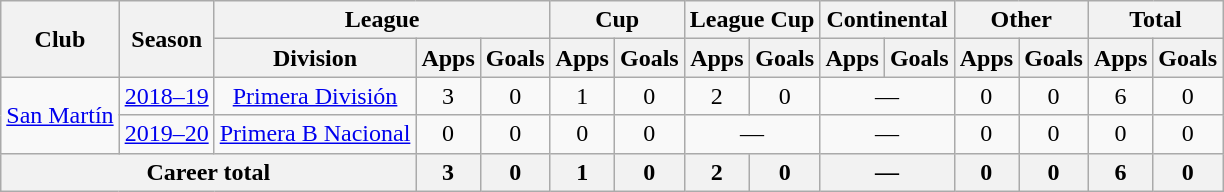<table class="wikitable" style="text-align:center">
<tr>
<th rowspan="2">Club</th>
<th rowspan="2">Season</th>
<th colspan="3">League</th>
<th colspan="2">Cup</th>
<th colspan="2">League Cup</th>
<th colspan="2">Continental</th>
<th colspan="2">Other</th>
<th colspan="2">Total</th>
</tr>
<tr>
<th>Division</th>
<th>Apps</th>
<th>Goals</th>
<th>Apps</th>
<th>Goals</th>
<th>Apps</th>
<th>Goals</th>
<th>Apps</th>
<th>Goals</th>
<th>Apps</th>
<th>Goals</th>
<th>Apps</th>
<th>Goals</th>
</tr>
<tr>
<td rowspan="2"><a href='#'>San Martín</a></td>
<td><a href='#'>2018–19</a></td>
<td rowspan="1"><a href='#'>Primera División</a></td>
<td>3</td>
<td>0</td>
<td>1</td>
<td>0</td>
<td>2</td>
<td>0</td>
<td colspan="2">—</td>
<td>0</td>
<td>0</td>
<td>6</td>
<td>0</td>
</tr>
<tr>
<td><a href='#'>2019–20</a></td>
<td rowspan="1"><a href='#'>Primera B Nacional</a></td>
<td>0</td>
<td>0</td>
<td>0</td>
<td>0</td>
<td colspan="2">—</td>
<td colspan="2">—</td>
<td>0</td>
<td>0</td>
<td>0</td>
<td>0</td>
</tr>
<tr>
<th colspan="3">Career total</th>
<th>3</th>
<th>0</th>
<th>1</th>
<th>0</th>
<th>2</th>
<th>0</th>
<th colspan="2">—</th>
<th>0</th>
<th>0</th>
<th>6</th>
<th>0</th>
</tr>
</table>
